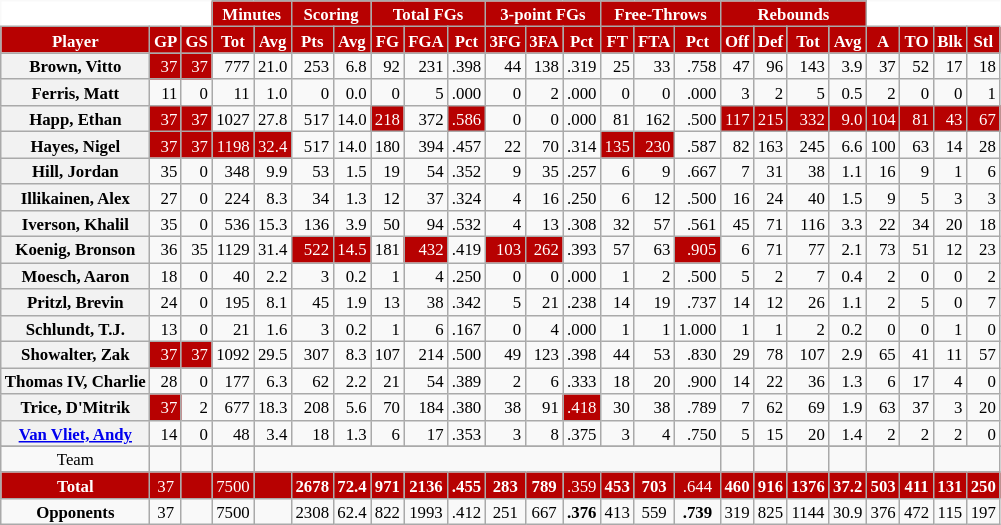<table class="wikitable sortable" border="1" style="font-size:70%;">
<tr>
<th colspan="3" style="border-top-style:hidden; border-left-style:hidden; background: white;"></th>
<th colspan="2" style="background:#b70101; color:#ffffff;">Minutes</th>
<th colspan="2" style="background:#b70101; color:#ffffff;">Scoring</th>
<th colspan="3" style="background:#b70101; color:#ffffff;">Total FGs</th>
<th colspan="3" style="background:#b70101; color:#ffffff;">3-point FGs</th>
<th colspan="3" style="background:#b70101; color:#ffffff;">Free-Throws</th>
<th colspan="4" style="background:#b70101; color:#ffffff;">Rebounds</th>
<th colspan="4" style="border-top-style:hidden; border-right-style:hidden; background: white;"></th>
</tr>
<tr>
<th scope="col" style="background:#b70101; color:#ffffff;">Player</th>
<th scope="col" style="background:#b70101; color:#ffffff;">GP</th>
<th scope="col" style="background:#b70101; color:#ffffff;">GS</th>
<th scope="col" style="background:#b70101; color:#ffffff;">Tot</th>
<th scope="col" style="background:#b70101; color:#ffffff;">Avg</th>
<th scope="col" style="background:#b70101; color:#ffffff;">Pts</th>
<th scope="col" style="background:#b70101; color:#ffffff;">Avg</th>
<th scope="col" style="background:#b70101; color:#ffffff;">FG</th>
<th scope="col" style="background:#b70101; color:#ffffff;">FGA</th>
<th scope="col" style="background:#b70101; color:#ffffff;">Pct</th>
<th scope="col" style="background:#b70101; color:#ffffff;">3FG</th>
<th scope="col" style="background:#b70101; color:#ffffff;">3FA</th>
<th scope="col" style="background:#b70101; color:#ffffff;">Pct</th>
<th scope="col" style="background:#b70101; color:#ffffff;">FT</th>
<th scope="col" style="background:#b70101; color:#ffffff;">FTA</th>
<th scope="col" style="background:#b70101; color:#ffffff;">Pct</th>
<th scope="col" style="background:#b70101; color:#ffffff;">Off</th>
<th scope="col" style="background:#b70101; color:#ffffff;">Def</th>
<th scope="col" style="background:#b70101; color:#ffffff;">Tot</th>
<th scope="col" style="background:#b70101; color:#ffffff;">Avg</th>
<th scope="col" style="background:#b70101; color:#ffffff;">A</th>
<th scope="col" style="background:#b70101; color:#ffffff;">TO</th>
<th scope="col" style="background:#b70101; color:#ffffff;">Blk</th>
<th scope="col" style="background:#b70101; color:#ffffff;">Stl</th>
</tr>
<tr>
<th style=white-space:nowrap>Brown, Vitto</th>
<td align="right" style="background:#b70101; color:#ffffff;">37</td>
<td align="right" style="background:#b70101; color:#ffffff;">37</td>
<td align="right">777</td>
<td align="right">21.0</td>
<td align="right">253</td>
<td align="right">6.8</td>
<td align="right">92</td>
<td align="right">231</td>
<td align="right">.398</td>
<td align="right">44</td>
<td align="right">138</td>
<td align="right">.319</td>
<td align="right">25</td>
<td align="right">33</td>
<td align="right">.758</td>
<td align="right">47</td>
<td align="right">96</td>
<td align="right">143</td>
<td align="right">3.9</td>
<td align="right">37</td>
<td align="right">52</td>
<td align="right">17</td>
<td align="right">18</td>
</tr>
<tr>
<th style=white-space:nowrap>Ferris, Matt</th>
<td align="right">11</td>
<td align="right">0</td>
<td align="right">11</td>
<td align="right">1.0</td>
<td align="right">0</td>
<td align="right">0.0</td>
<td align="right">0</td>
<td align="right">5</td>
<td align="right">.000</td>
<td align="right">0</td>
<td align="right">2</td>
<td align="right">.000</td>
<td align="right">0</td>
<td align="right">0</td>
<td align="right">.000</td>
<td align="right">3</td>
<td align="right">2</td>
<td align="right">5</td>
<td align="right">0.5</td>
<td align="right">2</td>
<td align="right">0</td>
<td align="right">0</td>
<td align="right">1</td>
</tr>
<tr>
<th style=white-space:nowrap>Happ, Ethan</th>
<td align="right" style="background:#b70101; color:#ffffff;">37</td>
<td align="right" style="background:#b70101; color:#ffffff;">37</td>
<td align="right">1027</td>
<td align="right">27.8</td>
<td align="right">517</td>
<td align="right">14.0</td>
<td align="right" style="background:#b70101; color:#ffffff;">218</td>
<td align="right">372</td>
<td align="right" style="background:#b70101; color:#ffffff;">.586</td>
<td align="right">0</td>
<td align="right">0</td>
<td align="right">.000</td>
<td align="right">81</td>
<td align="right">162</td>
<td align="right">.500</td>
<td align="right" style="background:#b70101; color:#ffffff;">117</td>
<td align="right" style="background:#b70101; color:#ffffff;">215</td>
<td align="right" style="background:#b70101; color:#ffffff;">332</td>
<td align="right" style="background:#b70101; color:#ffffff;">9.0</td>
<td align="right" style="background:#b70101; color:#ffffff;">104</td>
<td align="right" style="background:#b70101; color:#ffffff;">81</td>
<td align="right" style="background:#b70101; color:#ffffff;">43</td>
<td align="right" style="background:#b70101; color:#ffffff;">67</td>
</tr>
<tr>
<th style=white-space:nowrap>Hayes, Nigel</th>
<td align="right" style="background:#b70101; color:#ffffff;">37</td>
<td align="right" style="background:#b70101; color:#ffffff;">37</td>
<td align="right" style="background:#b70101; color:#ffffff;">1198</td>
<td align="right" style="background:#b70101; color:#ffffff;">32.4</td>
<td align="right">517</td>
<td align="right">14.0</td>
<td align="right">180</td>
<td align="right">394</td>
<td align="right">.457</td>
<td align="right">22</td>
<td align="right">70</td>
<td align="right">.314</td>
<td align="right" style="background:#b70101; color:#ffffff;">135</td>
<td align="right" style="background:#b70101; color:#ffffff;">230</td>
<td align="right">.587</td>
<td align="right">82</td>
<td align="right">163</td>
<td align="right">245</td>
<td align="right">6.6</td>
<td align="right">100</td>
<td align="right">63</td>
<td align="right">14</td>
<td align="right">28</td>
</tr>
<tr>
<th style=white-space:nowrap>Hill, Jordan</th>
<td align="right">35</td>
<td align="right">0</td>
<td align="right">348</td>
<td align="right">9.9</td>
<td align="right">53</td>
<td align="right">1.5</td>
<td align="right">19</td>
<td align="right">54</td>
<td align="right">.352</td>
<td align="right">9</td>
<td align="right">35</td>
<td align="right">.257</td>
<td align="right">6</td>
<td align="right">9</td>
<td align="right">.667</td>
<td align="right">7</td>
<td align="right">31</td>
<td align="right">38</td>
<td align="right">1.1</td>
<td align="right">16</td>
<td align="right">9</td>
<td align="right">1</td>
<td align="right">6</td>
</tr>
<tr>
<th style=white-space:nowrap>Illikainen, Alex</th>
<td align="right">27</td>
<td align="right">0</td>
<td align="right">224</td>
<td align="right">8.3</td>
<td align="right">34</td>
<td align="right">1.3</td>
<td align="right">12</td>
<td align="right">37</td>
<td align="right">.324</td>
<td align="right">4</td>
<td align="right">16</td>
<td align="right">.250</td>
<td align="right">6</td>
<td align="right">12</td>
<td align="right">.500</td>
<td align="right">16</td>
<td align="right">24</td>
<td align="right">40</td>
<td align="right">1.5</td>
<td align="right">9</td>
<td align="right">5</td>
<td align="right">3</td>
<td align="right">3</td>
</tr>
<tr>
<th style=white-space:nowrap>Iverson, Khalil</th>
<td align="right">35</td>
<td align="right">0</td>
<td align="right">536</td>
<td align="right">15.3</td>
<td align="right">136</td>
<td align="right">3.9</td>
<td align="right">50</td>
<td align="right">94</td>
<td align="right">.532</td>
<td align="right">4</td>
<td align="right">13</td>
<td align="right">.308</td>
<td align="right">32</td>
<td align="right">57</td>
<td align="right">.561</td>
<td align="right">45</td>
<td align="right">71</td>
<td align="right">116</td>
<td align="right">3.3</td>
<td align="right">22</td>
<td align="right">34</td>
<td align="right">20</td>
<td align="right">18</td>
</tr>
<tr>
<th style=white-space:nowrap>Koenig, Bronson</th>
<td align="right">36</td>
<td align="right">35</td>
<td align="right">1129</td>
<td align="right">31.4</td>
<td align="right" style="background:#b70101; color:#ffffff;">522</td>
<td align="right" style="background:#b70101; color:#ffffff;">14.5</td>
<td align="right">181</td>
<td align="right" style="background:#b70101; color:#ffffff;">432</td>
<td align="right">.419</td>
<td align="right" style="background:#b70101; color:#ffffff;">103</td>
<td align="right" style="background:#b70101; color:#ffffff;">262</td>
<td align="right">.393</td>
<td align="right">57</td>
<td align="right">63</td>
<td align="right" style="background:#b70101; color:#ffffff;">.905</td>
<td align="right">6</td>
<td align="right">71</td>
<td align="right">77</td>
<td align="right">2.1</td>
<td align="right">73</td>
<td align="right">51</td>
<td align="right">12</td>
<td align="right">23</td>
</tr>
<tr>
<th style=white-space:nowrap>Moesch, Aaron</th>
<td align="right">18</td>
<td align="right">0</td>
<td align="right">40</td>
<td align="right">2.2</td>
<td align="right">3</td>
<td align="right">0.2</td>
<td align="right">1</td>
<td align="right">4</td>
<td align="right">.250</td>
<td align="right">0</td>
<td align="right">0</td>
<td align="right">.000</td>
<td align="right">1</td>
<td align="right">2</td>
<td align="right">.500</td>
<td align="right">5</td>
<td align="right">2</td>
<td align="right">7</td>
<td align="right">0.4</td>
<td align="right">2</td>
<td align="right">0</td>
<td align="right">0</td>
<td align="right">2</td>
</tr>
<tr>
<th style=white-space:nowrap>Pritzl, Brevin</th>
<td align="right">24</td>
<td align="right">0</td>
<td align="right">195</td>
<td align="right">8.1</td>
<td align="right">45</td>
<td align="right">1.9</td>
<td align="right">13</td>
<td align="right">38</td>
<td align="right">.342</td>
<td align="right">5</td>
<td align="right">21</td>
<td align="right">.238</td>
<td align="right">14</td>
<td align="right">19</td>
<td align="right">.737</td>
<td align="right">14</td>
<td align="right">12</td>
<td align="right">26</td>
<td align="right">1.1</td>
<td align="right">2</td>
<td align="right">5</td>
<td align="right">0</td>
<td align="right">7</td>
</tr>
<tr>
<th style=white-space:nowrap>Schlundt, T.J.</th>
<td align="right">13</td>
<td align="right">0</td>
<td align="right">21</td>
<td align="right">1.6</td>
<td align="right">3</td>
<td align="right">0.2</td>
<td align="right">1</td>
<td align="right">6</td>
<td align="right">.167</td>
<td align="right">0</td>
<td align="right">4</td>
<td align="right">.000</td>
<td align="right">1</td>
<td align="right">1</td>
<td align="right">1.000</td>
<td align="right">1</td>
<td align="right">1</td>
<td align="right">2</td>
<td align="right">0.2</td>
<td align="right">0</td>
<td align="right">0</td>
<td align="right">1</td>
<td align="right">0</td>
</tr>
<tr>
<th style=white-space:nowrap>Showalter, Zak</th>
<td align="right" style="background:#b70101; color:#ffffff;">37</td>
<td align="right" style="background:#b70101; color:#ffffff;">37</td>
<td align="right">1092</td>
<td align="right">29.5</td>
<td align="right">307</td>
<td align="right">8.3</td>
<td align="right">107</td>
<td align="right">214</td>
<td align="right">.500</td>
<td align="right">49</td>
<td align="right">123</td>
<td align="right">.398</td>
<td align="right">44</td>
<td align="right">53</td>
<td align="right">.830</td>
<td align="right">29</td>
<td align="right">78</td>
<td align="right">107</td>
<td align="right">2.9</td>
<td align="right">65</td>
<td align="right">41</td>
<td align="right">11</td>
<td align="right">57</td>
</tr>
<tr>
<th style=white-space:nowrap>Thomas IV, Charlie</th>
<td align="right">28</td>
<td align="right">0</td>
<td align="right">177</td>
<td align="right">6.3</td>
<td align="right">62</td>
<td align="right">2.2</td>
<td align="right">21</td>
<td align="right">54</td>
<td align="right">.389</td>
<td align="right">2</td>
<td align="right">6</td>
<td align="right">.333</td>
<td align="right">18</td>
<td align="right">20</td>
<td align="right">.900</td>
<td align="right">14</td>
<td align="right">22</td>
<td align="right">36</td>
<td align="right">1.3</td>
<td align="right">6</td>
<td align="right">17</td>
<td align="right">4</td>
<td align="right">0</td>
</tr>
<tr>
<th style=white-space:nowrap>Trice, D'Mitrik</th>
<td align="right" style="background:#b70101; color:#ffffff;">37</td>
<td align="right">2</td>
<td align="right">677</td>
<td align="right">18.3</td>
<td align="right">208</td>
<td align="right">5.6</td>
<td align="right">70</td>
<td align="right">184</td>
<td align="right">.380</td>
<td align="right">38</td>
<td align="right">91</td>
<td align="right" style="background:#b70101; color:#ffffff;">.418</td>
<td align="right">30</td>
<td align="right">38</td>
<td align="right">.789</td>
<td align="right">7</td>
<td align="right">62</td>
<td align="right">69</td>
<td align="right">1.9</td>
<td align="right">63</td>
<td align="right">37</td>
<td align="right">3</td>
<td align="right">20</td>
</tr>
<tr>
<th style=white-space:nowrap><a href='#'>Van Vliet, Andy</a></th>
<td align="right">14</td>
<td align="right">0</td>
<td align="right">48</td>
<td align="right">3.4</td>
<td align="right">18</td>
<td align="right">1.3</td>
<td align="right">6</td>
<td align="right">17</td>
<td align="right">.353</td>
<td align="right">3</td>
<td align="right">8</td>
<td align="right">.375</td>
<td align="right">3</td>
<td align="right">4</td>
<td align="right">.750</td>
<td align="right">5</td>
<td align="right">15</td>
<td align="right">20</td>
<td align="right">1.4</td>
<td align="right">2</td>
<td align="right">2</td>
<td align="right">2</td>
<td align="right">0</td>
</tr>
<tr>
</tr>
<tr class="sortbottom">
<td align="center">Team</td>
<td align="right"></td>
<td align="right"></td>
<td align="right"></td>
<td align="right" style="border-right-style:hidden"></td>
<td align="right" style="border-right-style:hidden"></td>
<td align="right" style="border-right-style:hidden"></td>
<td align="right" style="border-right-style:hidden"></td>
<td align="right" style="border-right-style:hidden"></td>
<td align="right" style="border-right-style:hidden"></td>
<td align="right" style="border-right-style:hidden"></td>
<td align="right" style="border-right-style:hidden"></td>
<td align="right" style="border-right-style:hidden"></td>
<td align="right" style="border-right-style:hidden"></td>
<td align="right" style="border-right-style:hidden"></td>
<td align="right"></td>
<td align="right"></td>
<td align="right"></td>
<td align="right"></td>
<td align="right"></td>
<td align="right"    style="border-right-style:hidden"></td>
<td align="right"></td>
<td align="right" style="border-right-style:hidden"></td>
<td align="right"></td>
</tr>
<tr class="sortbottom">
<td align="center" style="background:#b70101; color:#ffffff;"><strong>Total</strong></td>
<td align="center" style="background:#b70101; color:#ffffff;">37</td>
<td align="center" style="background:#b70101; color:#ffffff;"></td>
<td align="center" style="background:#b70101; color:#ffffff;">7500</td>
<td align="center" style="background:#b70101; color:#ffffff;"></td>
<td align="center" style="background:#b70101; color:#ffffff;"><strong>2678</strong></td>
<td align="center" style="background:#b70101; color:#ffffff;"><strong>72.4</strong></td>
<td align="center" style="background:#b70101; color:#ffffff;"><strong>971</strong></td>
<td align="center" style="background:#b70101; color:#ffffff;"><strong>2136</strong></td>
<td align="center" style="background:#b70101; color:#ffffff;"><strong>.455</strong></td>
<td align="center" style="background:#b70101; color:#ffffff;"><strong>283</strong></td>
<td align="center" style="background:#b70101; color:#ffffff;"><strong>789</strong></td>
<td align="center" style="background:#b70101; color:#ffffff;">.359</td>
<td align="center" style="background:#b70101; color:#ffffff;"><strong>453</strong></td>
<td align="center" style="background:#b70101; color:#ffffff;"><strong>703</strong></td>
<td align="center" style="background:#b70101; color:#ffffff;">.644</td>
<td align="center" style="background:#b70101; color:#ffffff;"><strong>460</strong></td>
<td align="center" style="background:#b70101; color:#ffffff;"><strong>916</strong></td>
<td align="center" style="background:#b70101; color:#ffffff;"><strong>1376</strong></td>
<td align="center" style="background:#b70101; color:#ffffff;"><strong>37.2</strong></td>
<td align="center" style="background:#b70101; color:#ffffff;"><strong>503</strong></td>
<td align="center" style="background:#b70101; color:#ffffff;"><strong>411</strong></td>
<td align="center" style="background:#b70101; color:#ffffff;"><strong>131</strong></td>
<td align="center" style="background:#b70101; color:#ffffff;"><strong>250</strong></td>
</tr>
<tr class="sortbottom">
<td align="center"><strong>Opponents</strong></td>
<td align="center">37</td>
<td align="center"></td>
<td align="center">7500</td>
<td align="center"></td>
<td align="center">2308</td>
<td align="center">62.4</td>
<td align="center">822</td>
<td align="center">1993</td>
<td align="center">.412</td>
<td align="center">251</td>
<td align="center">667</td>
<td align="center"><strong>.376</strong></td>
<td align="center">413</td>
<td align="center">559</td>
<td align="center"><strong>.739</strong></td>
<td align="center">319</td>
<td align="center">825</td>
<td align="center">1144</td>
<td align="center">30.9</td>
<td align="center">376</td>
<td align="center">472</td>
<td align="center">115</td>
<td align="center">197</td>
</tr>
</table>
